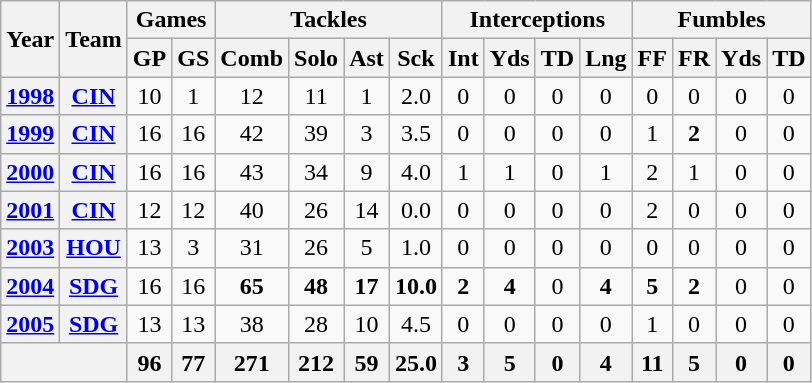<table class="wikitable" style="text-align:center">
<tr>
<th rowspan="2">Year</th>
<th rowspan="2">Team</th>
<th colspan="2">Games</th>
<th colspan="4">Tackles</th>
<th colspan="4">Interceptions</th>
<th colspan="4">Fumbles</th>
</tr>
<tr>
<th>GP</th>
<th>GS</th>
<th>Comb</th>
<th>Solo</th>
<th>Ast</th>
<th>Sck</th>
<th>Int</th>
<th>Yds</th>
<th>TD</th>
<th>Lng</th>
<th>FF</th>
<th>FR</th>
<th>Yds</th>
<th>TD</th>
</tr>
<tr>
<th><a href='#'>1998</a></th>
<th><a href='#'>CIN</a></th>
<td>10</td>
<td>1</td>
<td>12</td>
<td>11</td>
<td>1</td>
<td>2.0</td>
<td>0</td>
<td>0</td>
<td>0</td>
<td>0</td>
<td>0</td>
<td>0</td>
<td>0</td>
<td>0</td>
</tr>
<tr>
<th><a href='#'>1999</a></th>
<th><a href='#'>CIN</a></th>
<td>16</td>
<td>16</td>
<td>42</td>
<td>39</td>
<td>3</td>
<td>3.5</td>
<td>0</td>
<td>0</td>
<td>0</td>
<td>0</td>
<td>1</td>
<td><strong>2</strong></td>
<td>0</td>
<td>0</td>
</tr>
<tr>
<th><a href='#'>2000</a></th>
<th><a href='#'>CIN</a></th>
<td>16</td>
<td>16</td>
<td>43</td>
<td>34</td>
<td>9</td>
<td>4.0</td>
<td>1</td>
<td>1</td>
<td>0</td>
<td>1</td>
<td>2</td>
<td>1</td>
<td>0</td>
<td>0</td>
</tr>
<tr>
<th><a href='#'>2001</a></th>
<th><a href='#'>CIN</a></th>
<td>12</td>
<td>12</td>
<td>40</td>
<td>26</td>
<td>14</td>
<td>0.0</td>
<td>0</td>
<td>0</td>
<td>0</td>
<td>0</td>
<td>2</td>
<td>0</td>
<td>0</td>
<td>0</td>
</tr>
<tr>
<th><a href='#'>2003</a></th>
<th><a href='#'>HOU</a></th>
<td>13</td>
<td>3</td>
<td>31</td>
<td>26</td>
<td>5</td>
<td>1.0</td>
<td>0</td>
<td>0</td>
<td>0</td>
<td>0</td>
<td>0</td>
<td>0</td>
<td>0</td>
<td>0</td>
</tr>
<tr>
<th><a href='#'>2004</a></th>
<th><a href='#'>SDG</a></th>
<td>16</td>
<td>16</td>
<td><strong>65</strong></td>
<td><strong>48</strong></td>
<td><strong>17</strong></td>
<td><strong>10.0</strong></td>
<td><strong>2</strong></td>
<td><strong>4</strong></td>
<td>0</td>
<td><strong>4</strong></td>
<td><strong>5</strong></td>
<td><strong>2</strong></td>
<td>0</td>
<td>0</td>
</tr>
<tr>
<th><a href='#'>2005</a></th>
<th><a href='#'>SDG</a></th>
<td>13</td>
<td>13</td>
<td>38</td>
<td>28</td>
<td>10</td>
<td>4.5</td>
<td>0</td>
<td>0</td>
<td>0</td>
<td>0</td>
<td>1</td>
<td>0</td>
<td>0</td>
<td>0</td>
</tr>
<tr>
<th colspan="2"></th>
<th>96</th>
<th>77</th>
<th>271</th>
<th>212</th>
<th>59</th>
<th>25.0</th>
<th>3</th>
<th>5</th>
<th>0</th>
<th>4</th>
<th>11</th>
<th>5</th>
<th>0</th>
<th>0</th>
</tr>
</table>
